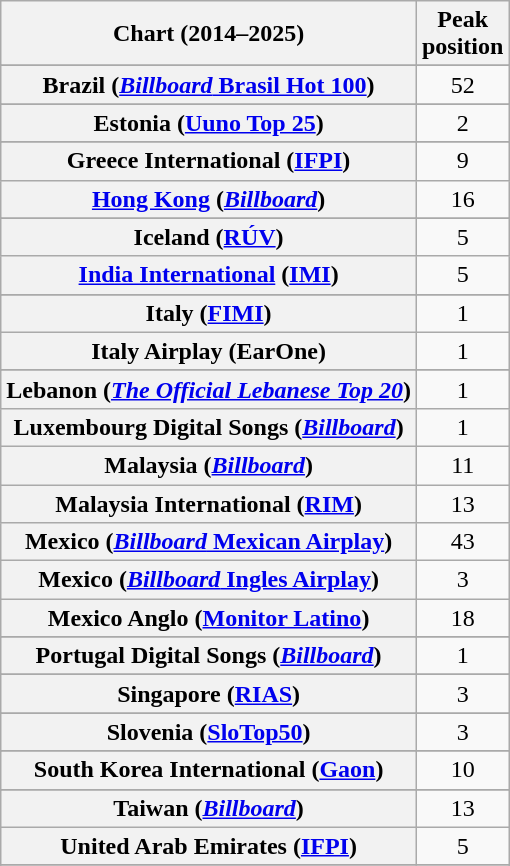<table class="wikitable sortable plainrowheaders" style="text-align: center">
<tr>
<th scope="col">Chart (2014–2025)</th>
<th scope="col">Peak<br>position</th>
</tr>
<tr>
</tr>
<tr>
</tr>
<tr>
</tr>
<tr>
</tr>
<tr>
</tr>
<tr>
</tr>
<tr>
</tr>
<tr>
<th scope="row">Brazil (<a href='#'><em>Billboard</em> Brasil Hot 100</a>)</th>
<td>52</td>
</tr>
<tr>
</tr>
<tr>
</tr>
<tr>
</tr>
<tr>
</tr>
<tr>
</tr>
<tr>
</tr>
<tr>
</tr>
<tr>
<th scope="row">Estonia (<a href='#'>Uuno Top 25</a>)</th>
<td>2</td>
</tr>
<tr>
</tr>
<tr>
</tr>
<tr>
</tr>
<tr>
</tr>
<tr>
</tr>
<tr>
<th scope="row">Greece International (<a href='#'>IFPI</a>)</th>
<td>9</td>
</tr>
<tr>
<th scope="row"><a href='#'>Hong Kong</a> (<em><a href='#'>Billboard</a></em>)</th>
<td>16</td>
</tr>
<tr>
</tr>
<tr>
</tr>
<tr>
<th scope="row">Iceland (<a href='#'>RÚV</a>)</th>
<td>5</td>
</tr>
<tr>
<th scope="row"><a href='#'>India International</a> (<a href='#'>IMI</a>)</th>
<td>5</td>
</tr>
<tr>
</tr>
<tr>
</tr>
<tr>
<th scope="row">Italy (<a href='#'>FIMI</a>)</th>
<td>1</td>
</tr>
<tr>
<th scope="row">Italy Airplay (EarOne)</th>
<td>1</td>
</tr>
<tr>
</tr>
<tr>
<th scope="row">Lebanon (<em><a href='#'>The Official Lebanese Top 20</a></em>)</th>
<td>1</td>
</tr>
<tr>
<th scope="row">Luxembourg Digital Songs (<em><a href='#'>Billboard</a></em>)</th>
<td>1</td>
</tr>
<tr>
<th scope="row">Malaysia (<em><a href='#'>Billboard</a></em>)</th>
<td>11</td>
</tr>
<tr>
<th scope="row">Malaysia International (<a href='#'>RIM</a>)</th>
<td>13</td>
</tr>
<tr>
<th scope="row">Mexico (<a href='#'><em>Billboard</em> Mexican Airplay</a>)</th>
<td>43</td>
</tr>
<tr>
<th scope="row">Mexico (<a href='#'><em>Billboard</em> Ingles Airplay</a>)</th>
<td>3</td>
</tr>
<tr>
<th scope="row">Mexico Anglo (<a href='#'>Monitor Latino</a>)</th>
<td>18</td>
</tr>
<tr>
</tr>
<tr>
</tr>
<tr>
</tr>
<tr>
</tr>
<tr>
</tr>
<tr>
</tr>
<tr>
</tr>
<tr>
<th scope="row">Portugal Digital Songs (<em><a href='#'>Billboard</a></em>)</th>
<td>1</td>
</tr>
<tr>
</tr>
<tr>
</tr>
<tr>
<th scope="row">Singapore (<a href='#'>RIAS</a>)</th>
<td>3</td>
</tr>
<tr>
</tr>
<tr>
</tr>
<tr>
<th scope="row">Slovenia (<a href='#'>SloTop50</a>)</th>
<td>3</td>
</tr>
<tr>
</tr>
<tr>
<th scope="row">South Korea International (<a href='#'>Gaon</a>)</th>
<td>10</td>
</tr>
<tr>
</tr>
<tr>
</tr>
<tr>
</tr>
<tr>
<th scope="row">Taiwan (<em><a href='#'>Billboard</a></em>)</th>
<td>13</td>
</tr>
<tr>
<th scope="row">United Arab Emirates (<a href='#'>IFPI</a>)</th>
<td>5</td>
</tr>
<tr>
</tr>
<tr>
</tr>
<tr>
</tr>
<tr>
</tr>
<tr>
</tr>
<tr>
</tr>
<tr>
</tr>
<tr>
</tr>
<tr>
</tr>
<tr>
</tr>
</table>
